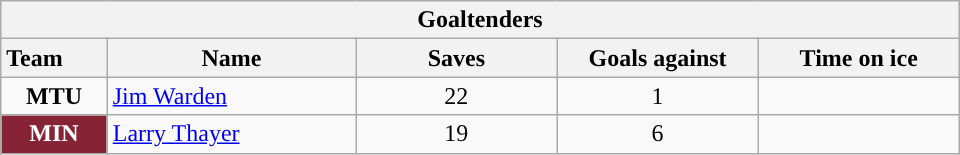<table class="wikitable" style="width:40em; text-align:right;">
<tr>
<th colspan=5>Goaltenders</th>
</tr>
<tr>
<th style="width:4em; text-align:left;">Team</th>
<th style="width:10em;">Name</th>
<th style="width:8em;">Saves</th>
<th style="width:8em;">Goals against</th>
<th style="width:8em;">Time on ice</th>
</tr>
<tr>
<td align=center><strong>MTU</strong></td>
<td style="text-align:left;"><a href='#'>Jim Warden</a></td>
<td align=center>22</td>
<td align=center>1</td>
<td align=center></td>
</tr>
<tr>
<td align=center style="color:white; background:#862334; "><strong>MIN</strong></td>
<td style="text-align:left;"><a href='#'>Larry Thayer</a></td>
<td align=center>19</td>
<td align=center>6</td>
<td align=center></td>
</tr>
</table>
